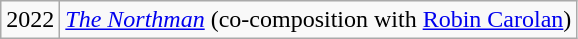<table class="wikitable">
<tr>
<td>2022</td>
<td><em><a href='#'>The Northman</a></em> (co-composition with <a href='#'>Robin Carolan</a>)</td>
</tr>
</table>
